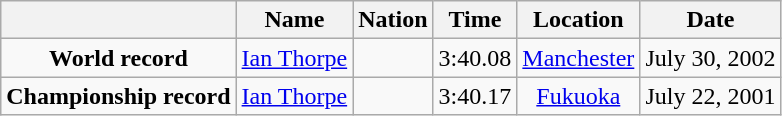<table class=wikitable style=text-align:center>
<tr>
<th></th>
<th>Name</th>
<th>Nation</th>
<th>Time</th>
<th>Location</th>
<th>Date</th>
</tr>
<tr>
<td><strong>World record</strong></td>
<td><a href='#'>Ian Thorpe</a></td>
<td></td>
<td align=left>3:40.08</td>
<td><a href='#'>Manchester</a></td>
<td>July 30, 2002</td>
</tr>
<tr>
<td><strong>Championship record</strong></td>
<td><a href='#'>Ian Thorpe</a></td>
<td></td>
<td align=left>3:40.17</td>
<td><a href='#'>Fukuoka</a></td>
<td>July 22, 2001</td>
</tr>
</table>
